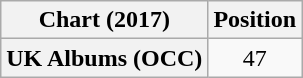<table class="wikitable plainrowheaders" style="text-align:center">
<tr>
<th scope="col">Chart (2017)</th>
<th scope="col">Position</th>
</tr>
<tr>
<th scope="row">UK Albums (OCC)</th>
<td>47</td>
</tr>
</table>
